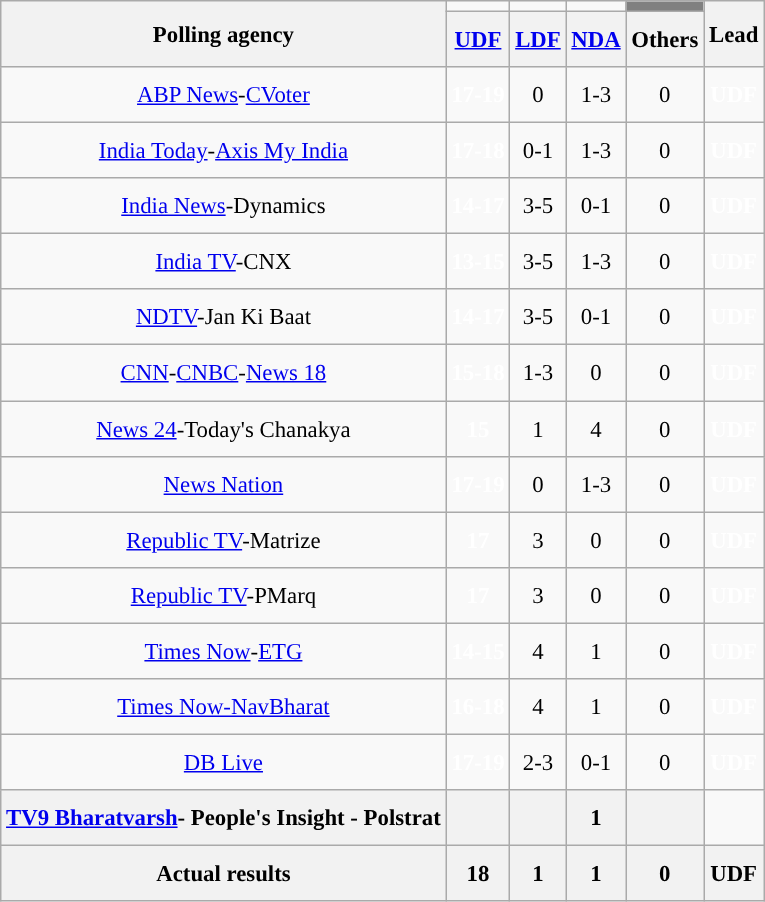<table class="wikitable" style="text-align:center;font-size:95%;line-height:30px;">
<tr>
<th rowspan="2" class="wikitable">Polling agency</th>
<td></td>
<td></td>
<td></td>
<td style="background:grey;"></td>
<th rowspan="2">Lead</th>
</tr>
<tr>
<th class="wikitable"><a href='#'>UDF</a></th>
<th class="wikitable"><a href='#'>LDF</a></th>
<th class="wikitable"><a href='#'>NDA</a></th>
<th class="wikitable">Others</th>
</tr>
<tr>
<td><a href='#'>ABP News</a>-<a href='#'>CVoter</a></td>
<td style="color:white;"><strong>17-19</strong></td>
<td>0</td>
<td>1-3</td>
<td>0</td>
<td style="color:white;"><strong>UDF</strong></td>
</tr>
<tr>
<td><a href='#'>India Today</a>-<a href='#'>Axis My India</a></td>
<td style="color:white;"><strong>17-18</strong></td>
<td>0-1</td>
<td>1-3</td>
<td>0</td>
<td style="color:white;"><strong>UDF</strong></td>
</tr>
<tr>
<td><a href='#'>India News</a>-Dynamics</td>
<td style="color:white;"><strong>14-17</strong></td>
<td>3-5</td>
<td>0-1</td>
<td>0</td>
<td style="color:white;"><strong>UDF</strong></td>
</tr>
<tr>
<td><a href='#'>India TV</a>-CNX</td>
<td style="color:white;"><strong>13-15</strong></td>
<td>3-5</td>
<td>1-3</td>
<td>0</td>
<td style="color:white;"><strong>UDF</strong></td>
</tr>
<tr>
<td><a href='#'>NDTV</a>-Jan Ki Baat</td>
<td style="color:white;"><strong>14-17</strong></td>
<td>3-5</td>
<td>0-1</td>
<td>0</td>
<td style="color:white;"><strong>UDF</strong></td>
</tr>
<tr>
<td><a href='#'>CNN</a>-<a href='#'>CNBC</a>-<a href='#'>News 18</a></td>
<td style="color:white;"><strong>15-18</strong></td>
<td>1-3</td>
<td>0</td>
<td>0</td>
<td style="color:white;"><strong>UDF</strong></td>
</tr>
<tr>
<td><a href='#'>News 24</a>-Today's Chanakya</td>
<td style="color:white;"><strong>15</strong></td>
<td>1</td>
<td>4</td>
<td>0</td>
<td style="color:white;"><strong>UDF</strong></td>
</tr>
<tr>
<td><a href='#'>News Nation</a></td>
<td style="color:white;"><strong>17-19</strong></td>
<td>0</td>
<td>1-3</td>
<td>0</td>
<td style="color:white;"><strong>UDF</strong></td>
</tr>
<tr>
<td><a href='#'>Republic TV</a>-Matrize</td>
<td style="color:white;"><strong>17</strong></td>
<td>3</td>
<td>0</td>
<td>0</td>
<td style="color:white;"><strong>UDF</strong></td>
</tr>
<tr>
<td><a href='#'>Republic TV</a>-PMarq</td>
<td style="color:white;"><strong>17</strong></td>
<td>3</td>
<td>0</td>
<td>0</td>
<td style="color:white;"><strong>UDF</strong></td>
</tr>
<tr>
<td><a href='#'>Times Now</a>-<a href='#'>ETG</a></td>
<td style="color:white;"><strong>14-15</strong></td>
<td>4</td>
<td>1</td>
<td>0</td>
<td style="color:white;"><strong>UDF</strong></td>
</tr>
<tr>
<td><a href='#'>Times Now-NavBharat</a></td>
<td style="color:white;"><strong>16-18</strong></td>
<td>4</td>
<td>1</td>
<td>0</td>
<td style="color:white;"><strong>UDF</strong></td>
</tr>
<tr>
<td><a href='#'>DB Live</a></td>
<td style="color:white;"><strong>17-19</strong></td>
<td>2-3</td>
<td>0-1</td>
<td>0</td>
<td style="color:white;"><strong>UDF</strong></td>
</tr>
<tr>
<th><a href='#'>TV9 Bharatvarsh</a>- People's Insight - Polstrat</th>
<th></th>
<th></th>
<th>1</th>
<th></th>
<td></td>
</tr>
<tr>
<th>Actual results</th>
<th>18</th>
<th>1</th>
<th>1</th>
<th>0</th>
<th><strong>UDF</strong></th>
</tr>
</table>
